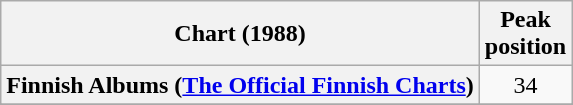<table class="wikitable plainrowheaders">
<tr>
<th>Chart (1988)</th>
<th>Peak<br>position</th>
</tr>
<tr>
<th scope="row">Finnish Albums (<a href='#'>The Official Finnish Charts</a>)</th>
<td align="center">34</td>
</tr>
<tr>
</tr>
<tr>
</tr>
</table>
